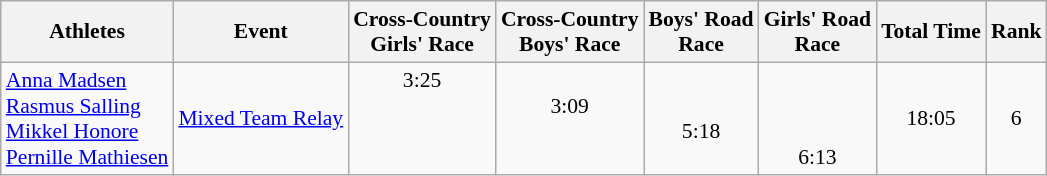<table class="wikitable" style="font-size:90%;">
<tr>
<th>Athletes</th>
<th>Event</th>
<th>Cross-Country<br>Girls' Race</th>
<th>Cross-Country<br>Boys' Race</th>
<th>Boys' Road<br>Race</th>
<th>Girls' Road<br>Race</th>
<th>Total Time</th>
<th>Rank</th>
</tr>
<tr align=center>
<td align=left><a href='#'>Anna Madsen</a><br><a href='#'>Rasmus Salling</a><br><a href='#'>Mikkel Honore</a><br><a href='#'>Pernille Mathiesen</a></td>
<td align=left><a href='#'>Mixed Team Relay</a></td>
<td>3:25<br> <br> <br> </td>
<td> <br>3:09<br> <br> </td>
<td> <br> <br>5:18<br> </td>
<td> <br> <br> <br>6:13</td>
<td>18:05</td>
<td>6</td>
</tr>
</table>
